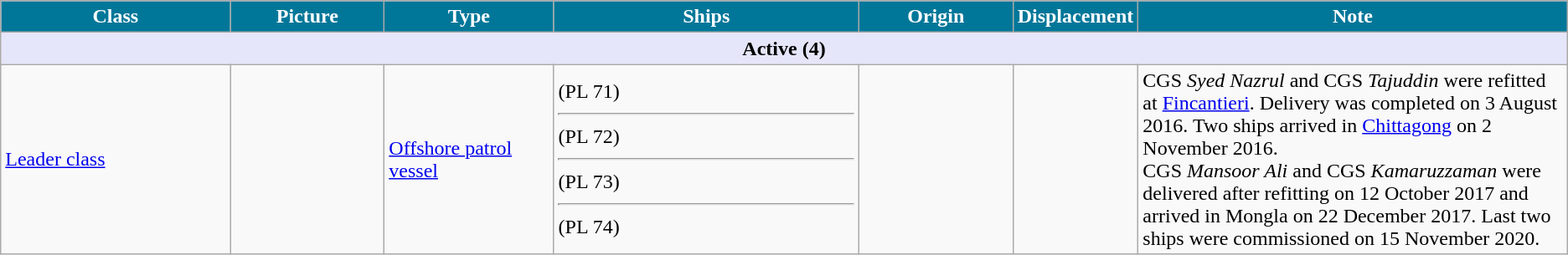<table class="wikitable">
<tr>
<th style="color:#fff; background:#079; width:15%;">Class</th>
<th style="color:#fff; background:#079; width:10%;">Picture</th>
<th style="color:#fff; background:#079; width:11%;">Type</th>
<th style="color:#fff; background:#079; width:20%;">Ships</th>
<th style="color:#fff; background:#079; width:10%;">Origin</th>
<th style="color:#fff; background:#079; width:6%;">Displacement</th>
<th style="color:#fff; background:#079; width:28%;">Note</th>
</tr>
<tr>
<th colspan="7" style="background: lavender;">Active (4)</th>
</tr>
<tr>
<td><a href='#'>Leader class</a></td>
<td></td>
<td><a href='#'>Offshore patrol vessel</a></td>
<td> (PL 71) <hr>  (PL 72) <hr>  (PL 73) <hr>  (PL 74)</td>
<td></td>
<td></td>
<td>CGS <em>Syed Nazrul</em> and CGS <em>Tajuddin</em> were refitted at <a href='#'>Fincantieri</a>. Delivery was completed on 3 August 2016. Two ships arrived in <a href='#'>Chittagong</a> on 2 November 2016.<br>CGS <em>Mansoor Ali</em> and CGS <em>Kamaruzzaman</em> were delivered after refitting on 12 October 2017 and arrived in Mongla on 22 December 2017. Last two ships were commissioned on 15 November 2020.</td>
</tr>
</table>
